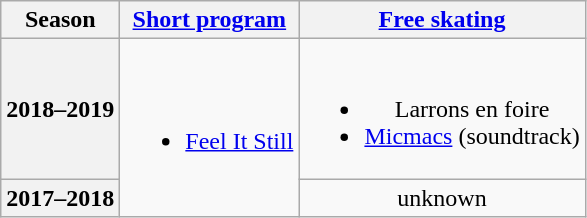<table class=wikitable style=text-align:center>
<tr>
<th>Season</th>
<th><a href='#'>Short program</a></th>
<th><a href='#'>Free skating</a></th>
</tr>
<tr>
<th>2018–2019 <br> </th>
<td rowspan=2><br><ul><li><a href='#'>Feel It Still</a></li></ul></td>
<td><br><ul><li>Larrons en foire <br></li><li><a href='#'>Micmacs</a> (soundtrack) <br></li></ul></td>
</tr>
<tr>
<th>2017–2018</th>
<td align="center">unknown</td>
</tr>
</table>
